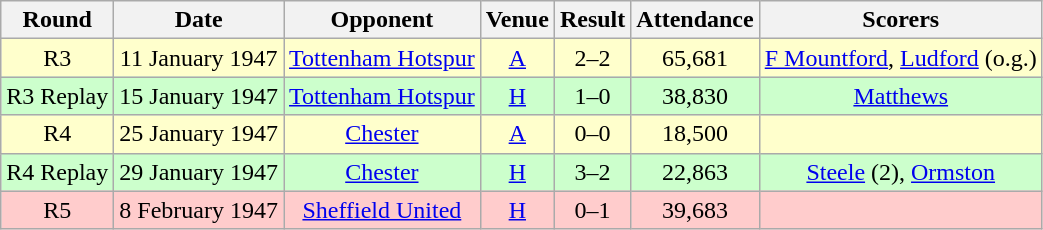<table class="wikitable" style="font-size:100%; text-align:center">
<tr>
<th>Round</th>
<th>Date</th>
<th>Opponent</th>
<th>Venue</th>
<th>Result</th>
<th>Attendance</th>
<th>Scorers</th>
</tr>
<tr style="background-color: #FFFFCC;">
<td>R3</td>
<td>11 January 1947</td>
<td><a href='#'>Tottenham Hotspur</a></td>
<td><a href='#'>A</a></td>
<td>2–2</td>
<td>65,681</td>
<td><a href='#'>F Mountford</a>, <a href='#'>Ludford</a> (o.g.)</td>
</tr>
<tr style="background-color: #CCFFCC;">
<td>R3 Replay</td>
<td>15 January 1947</td>
<td><a href='#'>Tottenham Hotspur</a></td>
<td><a href='#'>H</a></td>
<td>1–0</td>
<td>38,830</td>
<td><a href='#'>Matthews</a></td>
</tr>
<tr style="background-color: #FFFFCC;">
<td>R4</td>
<td>25 January 1947</td>
<td><a href='#'>Chester</a></td>
<td><a href='#'>A</a></td>
<td>0–0</td>
<td>18,500</td>
<td></td>
</tr>
<tr style="background-color: #CCFFCC;">
<td>R4 Replay</td>
<td>29 January 1947</td>
<td><a href='#'>Chester</a></td>
<td><a href='#'>H</a></td>
<td>3–2</td>
<td>22,863</td>
<td><a href='#'>Steele</a> (2), <a href='#'>Ormston</a></td>
</tr>
<tr style="background-color: #FFCCCC;">
<td>R5</td>
<td>8 February 1947</td>
<td><a href='#'>Sheffield United</a></td>
<td><a href='#'>H</a></td>
<td>0–1</td>
<td>39,683</td>
<td></td>
</tr>
</table>
